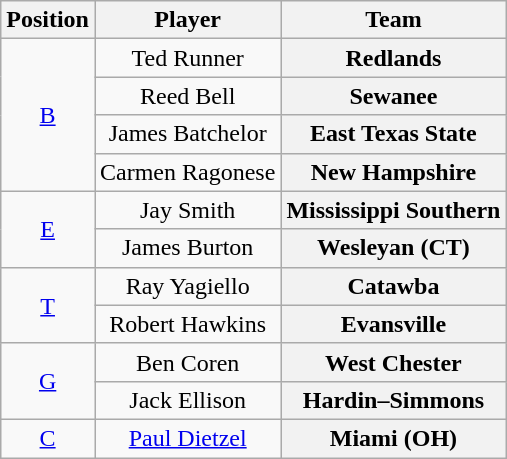<table class="wikitable">
<tr>
<th>Position</th>
<th>Player</th>
<th>Team</th>
</tr>
<tr style="text-align:center;">
<td rowspan="4"><a href='#'>B</a></td>
<td>Ted Runner</td>
<th Style = >Redlands</th>
</tr>
<tr style="text-align:center;">
<td>Reed Bell</td>
<th Style = >Sewanee</th>
</tr>
<tr style="text-align:center;">
<td>James Batchelor</td>
<th Style = >East Texas State</th>
</tr>
<tr style="text-align:center;">
<td>Carmen Ragonese</td>
<th Style = >New Hampshire</th>
</tr>
<tr style="text-align:center;">
<td rowspan="2"><a href='#'>E</a></td>
<td>Jay Smith</td>
<th Style = >Mississippi Southern</th>
</tr>
<tr style="text-align:center;">
<td>James Burton</td>
<th Style = >Wesleyan (CT)</th>
</tr>
<tr style="text-align:center;">
<td rowspan="2"><a href='#'>T</a></td>
<td>Ray Yagiello</td>
<th Style = >Catawba</th>
</tr>
<tr style="text-align:center;">
<td>Robert Hawkins</td>
<th Style = >Evansville</th>
</tr>
<tr style="text-align:center;">
<td rowspan="2"><a href='#'>G</a></td>
<td>Ben Coren</td>
<th Style = >West Chester</th>
</tr>
<tr style="text-align:center;">
<td>Jack Ellison</td>
<th Style = >Hardin–Simmons</th>
</tr>
<tr style="text-align:center;">
<td><a href='#'>C</a></td>
<td><a href='#'>Paul Dietzel</a></td>
<th Style = >Miami (OH)</th>
</tr>
</table>
